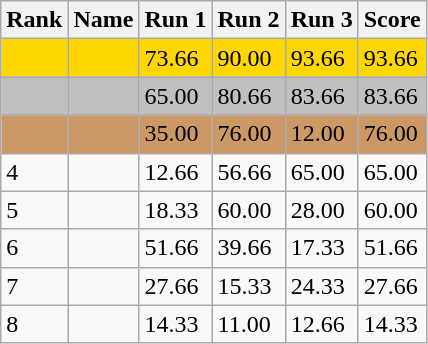<table class="wikitable">
<tr>
<th>Rank</th>
<th>Name</th>
<th>Run 1</th>
<th>Run 2</th>
<th>Run 3</th>
<th>Score</th>
</tr>
<tr style="background:gold;">
<td></td>
<td></td>
<td>73.66</td>
<td>90.00</td>
<td>93.66</td>
<td>93.66</td>
</tr>
<tr style="background:silver;">
<td></td>
<td></td>
<td>65.00</td>
<td>80.66</td>
<td>83.66</td>
<td>83.66</td>
</tr>
<tr style="background:#CC9966;">
<td></td>
<td></td>
<td>35.00</td>
<td>76.00</td>
<td>12.00</td>
<td>76.00</td>
</tr>
<tr>
<td>4</td>
<td></td>
<td>12.66</td>
<td>56.66</td>
<td>65.00</td>
<td>65.00</td>
</tr>
<tr>
<td>5</td>
<td></td>
<td>18.33</td>
<td>60.00</td>
<td>28.00</td>
<td>60.00</td>
</tr>
<tr>
<td>6</td>
<td></td>
<td>51.66</td>
<td>39.66</td>
<td>17.33</td>
<td>51.66</td>
</tr>
<tr>
<td>7</td>
<td></td>
<td>27.66</td>
<td>15.33</td>
<td>24.33</td>
<td>27.66</td>
</tr>
<tr>
<td>8</td>
<td></td>
<td>14.33</td>
<td>11.00</td>
<td>12.66</td>
<td>14.33</td>
</tr>
</table>
